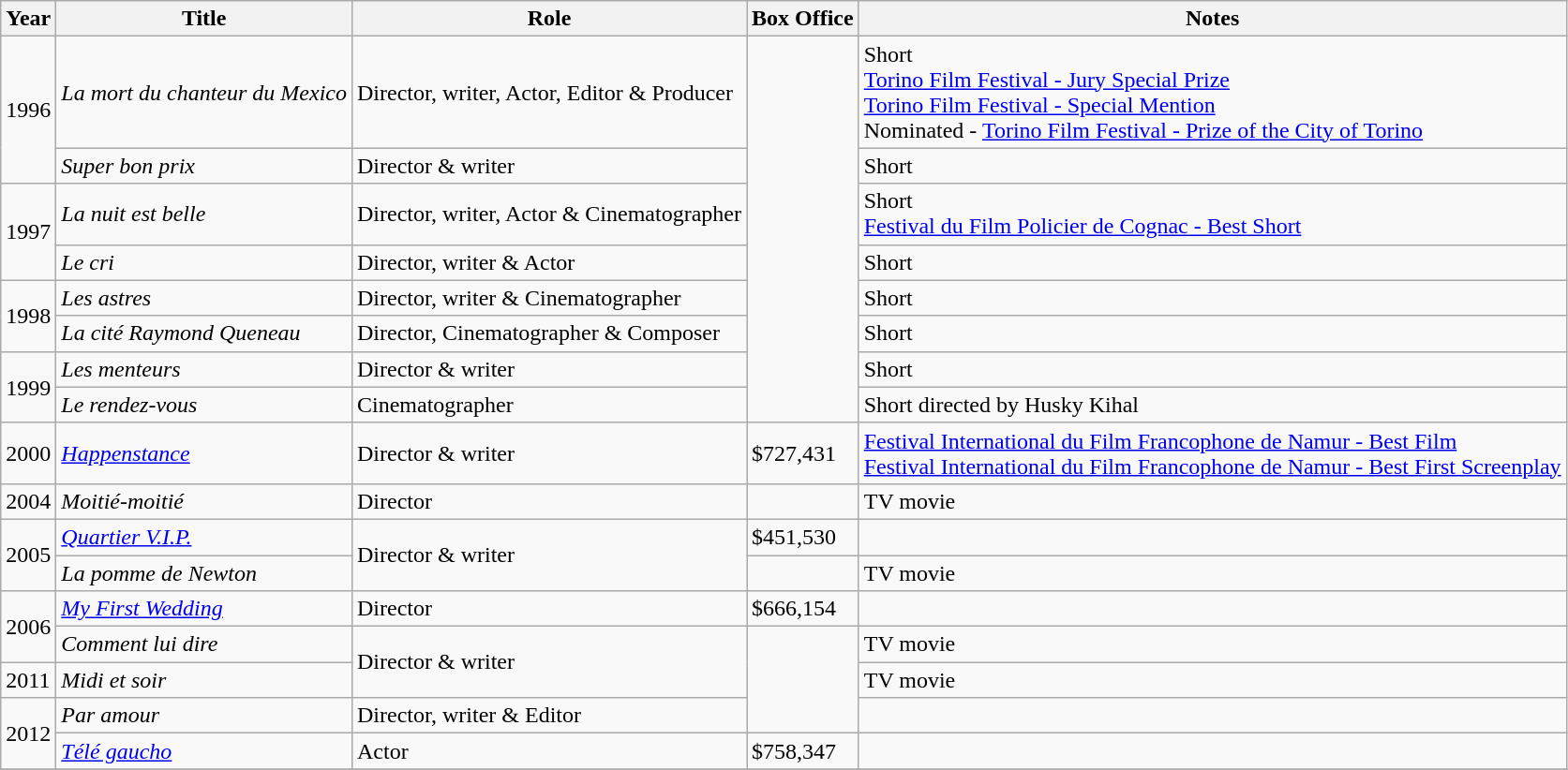<table class="wikitable sortable">
<tr>
<th>Year</th>
<th>Title</th>
<th>Role</th>
<th>Box Office</th>
<th class="unsortable">Notes</th>
</tr>
<tr>
<td rowspan=2>1996</td>
<td><em>La mort du chanteur du Mexico</em></td>
<td>Director, writer, Actor, Editor & Producer</td>
<td rowspan=8></td>
<td>Short<br><a href='#'>Torino Film Festival - Jury Special Prize</a><br><a href='#'>Torino Film Festival - Special Mention</a><br>Nominated - <a href='#'>Torino Film Festival - Prize of the City of Torino</a></td>
</tr>
<tr>
<td><em>Super bon prix</em></td>
<td>Director & writer</td>
<td>Short</td>
</tr>
<tr>
<td rowspan=2>1997</td>
<td><em>La nuit est belle</em></td>
<td>Director, writer, Actor & Cinematographer</td>
<td>Short<br><a href='#'>Festival du Film Policier de Cognac - Best Short</a></td>
</tr>
<tr>
<td><em>Le cri</em></td>
<td>Director, writer & Actor</td>
<td>Short</td>
</tr>
<tr>
<td rowspan=2>1998</td>
<td><em>Les astres</em></td>
<td>Director, writer & Cinematographer</td>
<td>Short</td>
</tr>
<tr>
<td><em>La cité Raymond Queneau</em></td>
<td>Director, Cinematographer & Composer</td>
<td>Short</td>
</tr>
<tr>
<td rowspan=2>1999</td>
<td><em>Les menteurs</em></td>
<td>Director & writer</td>
<td>Short</td>
</tr>
<tr>
<td><em>Le rendez-vous</em></td>
<td>Cinematographer</td>
<td>Short directed by Husky Kihal</td>
</tr>
<tr>
<td rowspan=1>2000</td>
<td><em><a href='#'>Happenstance</a></em></td>
<td>Director & writer</td>
<td>$727,431</td>
<td><a href='#'>Festival International du Film Francophone de Namur - Best Film</a><br><a href='#'>Festival International du Film Francophone de Namur - Best First Screenplay</a></td>
</tr>
<tr>
<td rowspan=1>2004</td>
<td><em>Moitié-moitié</em></td>
<td>Director</td>
<td></td>
<td>TV movie</td>
</tr>
<tr>
<td rowspan=2>2005</td>
<td><em><a href='#'>Quartier V.I.P.</a></em></td>
<td rowspan=2>Director & writer</td>
<td>$451,530</td>
<td></td>
</tr>
<tr>
<td><em>La pomme de Newton</em></td>
<td></td>
<td>TV movie</td>
</tr>
<tr>
<td rowspan=2>2006</td>
<td><em><a href='#'>My First Wedding</a></em></td>
<td>Director</td>
<td>$666,154</td>
<td></td>
</tr>
<tr>
<td><em>Comment lui dire</em></td>
<td rowspan=2>Director & writer</td>
<td rowspan=3></td>
<td>TV movie</td>
</tr>
<tr>
<td rowspan=1>2011</td>
<td><em>Midi et soir</em></td>
<td>TV movie</td>
</tr>
<tr>
<td rowspan=2>2012</td>
<td><em>Par amour</em></td>
<td>Director, writer & Editor</td>
<td></td>
</tr>
<tr>
<td><em><a href='#'>Télé gaucho</a></em></td>
<td>Actor</td>
<td>$758,347</td>
<td></td>
</tr>
<tr>
</tr>
</table>
